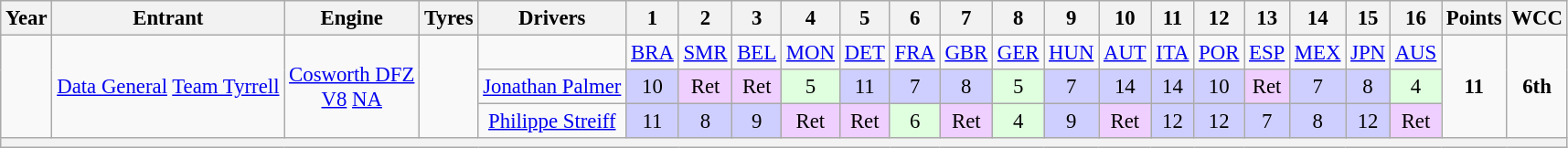<table class="wikitable" style="text-align:center; font-size:95%">
<tr>
<th>Year</th>
<th>Entrant</th>
<th>Engine</th>
<th>Tyres</th>
<th>Drivers</th>
<th>1</th>
<th>2</th>
<th>3</th>
<th>4</th>
<th>5</th>
<th>6</th>
<th>7</th>
<th>8</th>
<th>9</th>
<th>10</th>
<th>11</th>
<th>12</th>
<th>13</th>
<th>14</th>
<th>15</th>
<th>16</th>
<th>Points</th>
<th>WCC</th>
</tr>
<tr>
<td rowspan="3"></td>
<td rowspan="3"><a href='#'>Data General</a> <a href='#'>Team Tyrrell</a></td>
<td rowspan="3"><a href='#'>Cosworth DFZ</a><br><a href='#'>V8</a> <a href='#'>NA</a></td>
<td rowspan="3"></td>
<td></td>
<td><a href='#'>BRA</a></td>
<td><a href='#'>SMR</a></td>
<td><a href='#'>BEL</a></td>
<td><a href='#'>MON</a></td>
<td><a href='#'>DET</a></td>
<td><a href='#'>FRA</a></td>
<td><a href='#'>GBR</a></td>
<td><a href='#'>GER</a></td>
<td><a href='#'>HUN</a></td>
<td><a href='#'>AUT</a></td>
<td><a href='#'>ITA</a></td>
<td><a href='#'>POR</a></td>
<td><a href='#'>ESP</a></td>
<td><a href='#'>MEX</a></td>
<td><a href='#'>JPN</a></td>
<td><a href='#'>AUS</a></td>
<td rowspan="3"><strong>11</strong></td>
<td rowspan="3"><strong>6th</strong></td>
</tr>
<tr>
<td> <a href='#'>Jonathan Palmer</a></td>
<td style="background:#cfcfff;">10</td>
<td style="background:#efcfff;">Ret</td>
<td style="background:#efcfff;">Ret</td>
<td style="background:#dfffdf;">5</td>
<td style="background:#cfcfff;">11</td>
<td style="background:#cfcfff;">7</td>
<td style="background:#cfcfff;">8</td>
<td style="background:#dfffdf;">5</td>
<td style="background:#cfcfff;">7</td>
<td style="background:#cfcfff;">14</td>
<td style="background:#cfcfff;">14</td>
<td style="background:#cfcfff;">10</td>
<td style="background:#efcfff;">Ret</td>
<td style="background:#cfcfff;">7</td>
<td style="background:#cfcfff;">8</td>
<td style="background:#dfffdf;">4</td>
</tr>
<tr>
<td> <a href='#'>Philippe Streiff</a></td>
<td style="background:#cfcfff;">11</td>
<td style="background:#cfcfff;">8</td>
<td style="background:#cfcfff;">9</td>
<td style="background:#efcfff;">Ret</td>
<td style="background:#efcfff;">Ret</td>
<td style="background:#dfffdf;">6</td>
<td style="background:#efcfff;">Ret</td>
<td style="background:#dfffdf;">4</td>
<td style="background:#cfcfff;">9</td>
<td style="background:#efcfff;">Ret</td>
<td style="background:#cfcfff;">12</td>
<td style="background:#cfcfff;">12</td>
<td style="background:#cfcfff;">7</td>
<td style="background:#cfcfff;">8</td>
<td style="background:#cfcfff;">12</td>
<td style="background:#efcfff;">Ret</td>
</tr>
<tr>
<th colspan="23"></th>
</tr>
</table>
